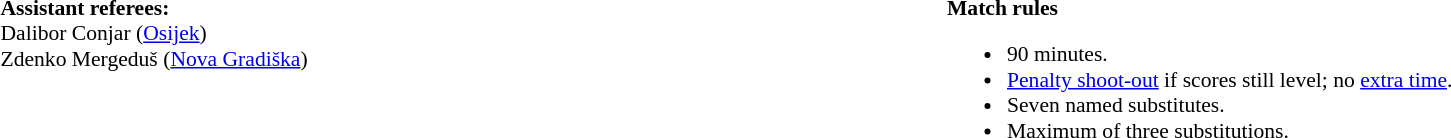<table style="width:100%; font-size:90%;">
<tr>
<td style="width:50%; vertical-align:top;"><br><strong>Assistant referees:</strong>
<br>Dalibor Conjar (<a href='#'>Osijek</a>)
<br>Zdenko Mergeduš (<a href='#'>Nova Gradiška</a>)</td>
<td style="width:60%; vertical-align:top;"><br><strong>Match rules</strong><ul><li>90 minutes.</li><li><a href='#'>Penalty shoot-out</a> if scores still level; no <a href='#'>extra time</a>.</li><li>Seven named substitutes.</li><li>Maximum of three substitutions.</li></ul></td>
</tr>
</table>
